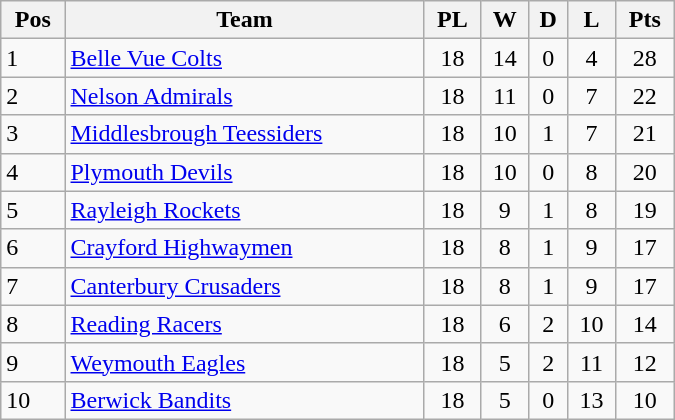<table class=wikitable width="450">
<tr>
<th>Pos</th>
<th>Team</th>
<th>PL</th>
<th>W</th>
<th>D</th>
<th>L</th>
<th>Pts</th>
</tr>
<tr>
<td>1</td>
<td><a href='#'>Belle Vue Colts</a></td>
<td align="center">18</td>
<td align="center">14</td>
<td align="center">0</td>
<td align="center">4</td>
<td align="center">28</td>
</tr>
<tr>
<td>2</td>
<td><a href='#'>Nelson Admirals</a></td>
<td align="center">18</td>
<td align="center">11</td>
<td align="center">0</td>
<td align="center">7</td>
<td align="center">22</td>
</tr>
<tr>
<td>3</td>
<td><a href='#'>Middlesbrough Teessiders</a></td>
<td align="center">18</td>
<td align="center">10</td>
<td align="center">1</td>
<td align="center">7</td>
<td align="center">21</td>
</tr>
<tr>
<td>4</td>
<td><a href='#'>Plymouth Devils</a></td>
<td align="center">18</td>
<td align="center">10</td>
<td align="center">0</td>
<td align="center">8</td>
<td align="center">20</td>
</tr>
<tr>
<td>5</td>
<td><a href='#'>Rayleigh Rockets</a></td>
<td align="center">18</td>
<td align="center">9</td>
<td align="center">1</td>
<td align="center">8</td>
<td align="center">19</td>
</tr>
<tr>
<td>6</td>
<td><a href='#'>Crayford Highwaymen</a></td>
<td align="center">18</td>
<td align="center">8</td>
<td align="center">1</td>
<td align="center">9</td>
<td align="center">17</td>
</tr>
<tr>
<td>7</td>
<td><a href='#'>Canterbury Crusaders</a></td>
<td align="center">18</td>
<td align="center">8</td>
<td align="center">1</td>
<td align="center">9</td>
<td align="center">17</td>
</tr>
<tr>
<td>8</td>
<td><a href='#'>Reading Racers</a></td>
<td align="center">18</td>
<td align="center">6</td>
<td align="center">2</td>
<td align="center">10</td>
<td align="center">14</td>
</tr>
<tr>
<td>9</td>
<td><a href='#'>Weymouth Eagles</a></td>
<td align="center">18</td>
<td align="center">5</td>
<td align="center">2</td>
<td align="center">11</td>
<td align="center">12</td>
</tr>
<tr>
<td>10</td>
<td><a href='#'>Berwick Bandits</a></td>
<td align="center">18</td>
<td align="center">5</td>
<td align="center">0</td>
<td align="center">13</td>
<td align="center">10</td>
</tr>
</table>
